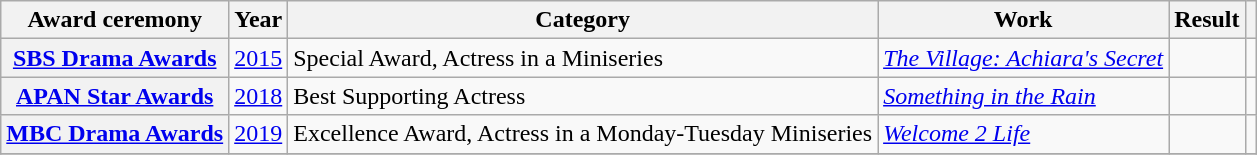<table class="wikitable plainrowheaders sortable">
<tr>
<th scope="col">Award ceremony</th>
<th scope="col">Year</th>
<th scope="col">Category</th>
<th scope="col">Work</th>
<th scope="col">Result</th>
<th scope="col" class="unsortable"></th>
</tr>
<tr>
<th scope="row"><a href='#'>SBS Drama Awards</a></th>
<td><a href='#'>2015</a></td>
<td>Special Award, Actress in a Miniseries</td>
<td><em><a href='#'>The Village: Achiara's Secret</a></em></td>
<td></td>
<td></td>
</tr>
<tr>
<th scope="row"><a href='#'>APAN Star Awards</a></th>
<td><a href='#'>2018</a></td>
<td>Best Supporting Actress</td>
<td><em><a href='#'>Something in the Rain</a></em></td>
<td></td>
<td></td>
</tr>
<tr>
<th scope="row"><a href='#'>MBC Drama Awards</a></th>
<td><a href='#'>2019</a></td>
<td>Excellence Award, Actress in a Monday-Tuesday Miniseries</td>
<td><em><a href='#'>Welcome 2 Life</a></em></td>
<td></td>
<td></td>
</tr>
<tr>
</tr>
</table>
